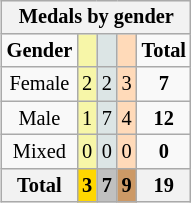<table class=wikitable style="font-size:85%; float:right;text-align:center">
<tr bgcolor=EFEFEF>
<th colspan=6><strong>Medals by gender</strong></th>
</tr>
<tr>
<td><strong>Gender</strong></td>
<td bgcolor=F7F6A8></td>
<td bgcolor=DCE5E5></td>
<td bgcolor=FFDAB9></td>
<td><strong>Total</strong></td>
</tr>
<tr>
<td>Female</td>
<td bgcolor=F7F6A8>2</td>
<td bgcolor=DCE5E5>2</td>
<td bgcolor=FFDAB9>3</td>
<td><strong>7</strong></td>
</tr>
<tr>
<td>Male</td>
<td bgcolor=F7F6A8>1</td>
<td bgcolor=DCE5E5>7</td>
<td bgcolor=FFDAB9>4</td>
<td><strong>12</strong></td>
</tr>
<tr>
<td>Mixed</td>
<td bgcolor=F7F6A8>0</td>
<td bgcolor=DCE5E5>0</td>
<td bgcolor=FFDAB9>0</td>
<td><strong>0</strong></td>
</tr>
<tr>
<th><strong>Total</strong></th>
<th style=background:gold><strong>3</strong></th>
<th style=background:silver><strong>7</strong></th>
<th style=background:#C96><strong>9</strong></th>
<th><strong>19</strong></th>
</tr>
</table>
